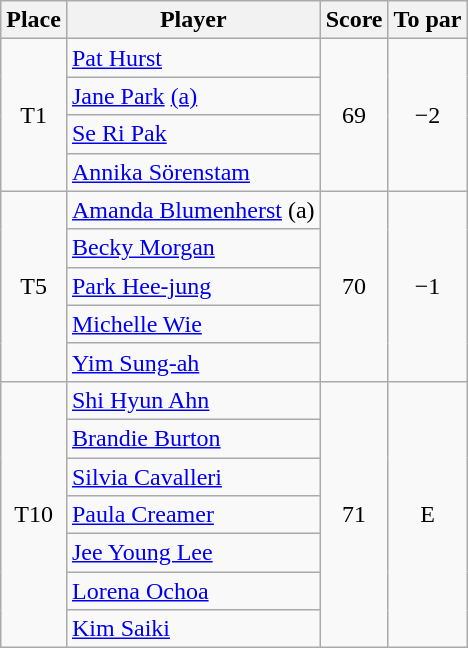<table class="wikitable">
<tr>
<th>Place</th>
<th>Player</th>
<th>Score</th>
<th>To par</th>
</tr>
<tr>
<td align=center rowspan=4>T1</td>
<td> <a href='#'>Pat Hurst</a></td>
<td align=center rowspan=4>69</td>
<td align=center rowspan=4>−2</td>
</tr>
<tr>
<td> <a href='#'>Jane Park</a> <a href='#'>(a)</a></td>
</tr>
<tr>
<td> <a href='#'>Se Ri Pak</a></td>
</tr>
<tr>
<td> <a href='#'>Annika Sörenstam</a></td>
</tr>
<tr>
<td align=center rowspan=5>T5</td>
<td> <a href='#'>Amanda Blumenherst</a> (a)</td>
<td align=center rowspan=5>70</td>
<td align=center rowspan=5>−1</td>
</tr>
<tr>
<td> <a href='#'>Becky Morgan</a></td>
</tr>
<tr>
<td> <a href='#'>Park Hee-jung</a></td>
</tr>
<tr>
<td> <a href='#'>Michelle Wie</a></td>
</tr>
<tr>
<td> <a href='#'>Yim Sung-ah</a></td>
</tr>
<tr>
<td align=center rowspan=7>T10</td>
<td> <a href='#'>Shi Hyun Ahn</a></td>
<td align=center rowspan=7>71</td>
<td align=center rowspan=7>E</td>
</tr>
<tr>
<td> <a href='#'>Brandie Burton</a></td>
</tr>
<tr>
<td> <a href='#'>Silvia Cavalleri</a></td>
</tr>
<tr>
<td> <a href='#'>Paula Creamer</a></td>
</tr>
<tr>
<td> <a href='#'>Jee Young Lee</a></td>
</tr>
<tr>
<td> <a href='#'>Lorena Ochoa</a></td>
</tr>
<tr>
<td> <a href='#'>Kim Saiki</a></td>
</tr>
</table>
